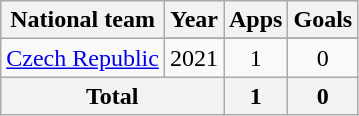<table class="wikitable" style="text-align:center">
<tr>
<th>National team</th>
<th>Year</th>
<th>Apps</th>
<th>Goals</th>
</tr>
<tr>
<td rowspan=2><a href='#'>Czech Republic</a></td>
</tr>
<tr>
<td>2021</td>
<td>1</td>
<td>0</td>
</tr>
<tr>
<th colspan="2">Total</th>
<th>1</th>
<th>0</th>
</tr>
</table>
